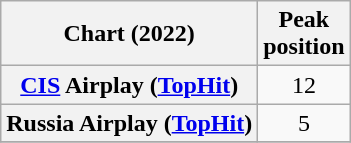<table class="wikitable sortable plainrowheaders" style="text-align:center">
<tr>
<th scope="col">Chart (2022)</th>
<th scope="col">Peak<br>position</th>
</tr>
<tr>
<th scope="row"><a href='#'>CIS</a> Airplay (<a href='#'>TopHit</a>)</th>
<td>12</td>
</tr>
<tr>
<th scope="row">Russia Airplay (<a href='#'>TopHit</a>)</th>
<td>5</td>
</tr>
<tr>
</tr>
</table>
